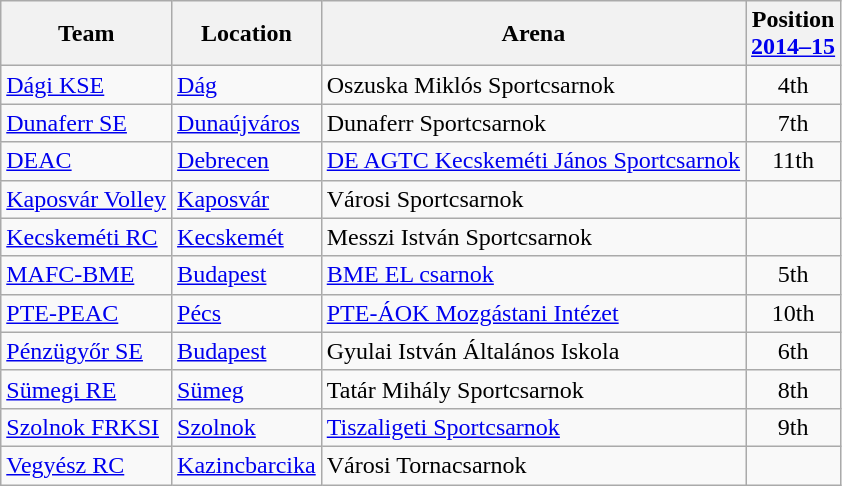<table class="wikitable sortable" style="text-align: left;">
<tr>
<th>Team</th>
<th>Location</th>
<th>Arena</th>
<th>Position<br><a href='#'>2014–15</a></th>
</tr>
<tr>
<td><a href='#'>Dági KSE</a></td>
<td><a href='#'>Dág</a></td>
<td>Oszuska Miklós Sportcsarnok</td>
<td style="text-align:center;">4th</td>
</tr>
<tr>
<td><a href='#'>Dunaferr SE</a></td>
<td><a href='#'>Dunaújváros</a></td>
<td>Dunaferr Sportcsarnok</td>
<td style="text-align:center;">7th</td>
</tr>
<tr>
<td><a href='#'>DEAC</a></td>
<td><a href='#'>Debrecen</a></td>
<td><a href='#'>DE AGTC Kecskeméti János Sportcsarnok</a></td>
<td style="text-align:center;">11th</td>
</tr>
<tr>
<td><a href='#'>Kaposvár Volley</a></td>
<td><a href='#'>Kaposvár</a></td>
<td>Városi Sportcsarnok</td>
<td></td>
</tr>
<tr>
<td><a href='#'>Kecskeméti RC</a></td>
<td><a href='#'>Kecskemét</a></td>
<td>Messzi István Sportcsarnok</td>
<td></td>
</tr>
<tr>
<td><a href='#'>MAFC-BME</a></td>
<td><a href='#'>Budapest</a></td>
<td><a href='#'>BME EL csarnok</a></td>
<td style="text-align:center;">5th</td>
</tr>
<tr>
<td><a href='#'>PTE-PEAC</a></td>
<td><a href='#'>Pécs</a></td>
<td><a href='#'>PTE-ÁOK Mozgástani Intézet</a></td>
<td style="text-align:center;">10th</td>
</tr>
<tr>
<td><a href='#'>Pénzügyőr SE</a></td>
<td><a href='#'>Budapest</a></td>
<td>Gyulai István Általános Iskola</td>
<td style="text-align:center;">6th</td>
</tr>
<tr>
<td><a href='#'>Sümegi RE</a></td>
<td><a href='#'>Sümeg</a></td>
<td>Tatár Mihály Sportcsarnok</td>
<td style="text-align:center;">8th</td>
</tr>
<tr>
<td><a href='#'>Szolnok FRKSI</a></td>
<td><a href='#'>Szolnok</a></td>
<td><a href='#'>Tiszaligeti Sportcsarnok</a></td>
<td style="text-align:center;">9th</td>
</tr>
<tr>
<td><a href='#'>Vegyész RC</a></td>
<td><a href='#'>Kazincbarcika</a></td>
<td>Városi Tornacsarnok</td>
<td></td>
</tr>
</table>
